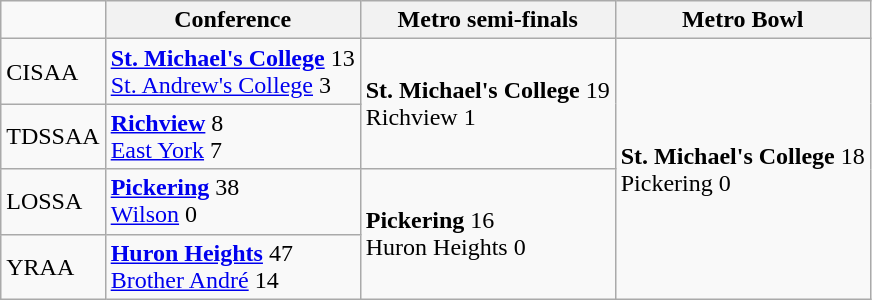<table class="wikitable">
<tr>
<td></td>
<th>Conference</th>
<th>Metro semi-finals</th>
<th>Metro Bowl</th>
</tr>
<tr>
<td>CISAA</td>
<td><strong><a href='#'>St. Michael's College</a></strong> 13<br><a href='#'>St. Andrew's College</a> 3</td>
<td rowspan=2><strong>St. Michael's College</strong> 19<br>Richview 1</td>
<td rowspan=4><strong>St. Michael's College</strong> 18<br> Pickering 0</td>
</tr>
<tr>
<td>TDSSAA</td>
<td><strong><a href='#'>Richview</a></strong> 8<br><a href='#'>East York</a> 7</td>
</tr>
<tr>
<td>LOSSA</td>
<td><strong><a href='#'>Pickering</a></strong> 38 <br><a href='#'>Wilson</a> 0</td>
<td rowspan=2><strong>Pickering</strong> 16<br> Huron Heights 0</td>
</tr>
<tr>
<td>YRAA</td>
<td><strong><a href='#'>Huron Heights</a></strong> 47<br><a href='#'>Brother André</a> 14</td>
</tr>
</table>
